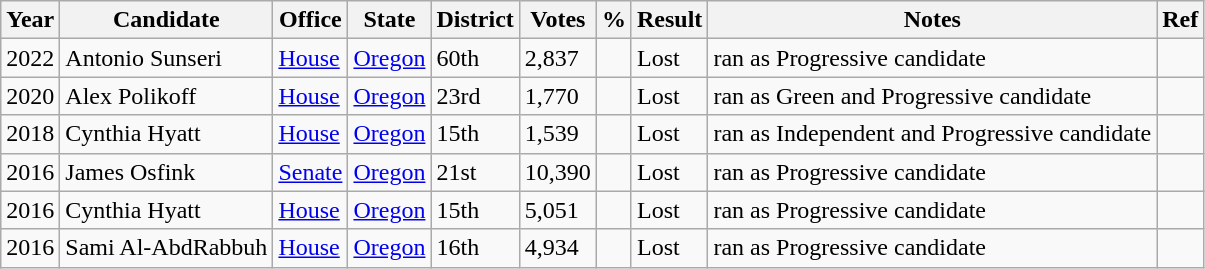<table class="wikitable sortable" style="font-size:100%">
<tr>
<th>Year</th>
<th>Candidate</th>
<th>Office</th>
<th>State</th>
<th>District</th>
<th>Votes</th>
<th>%</th>
<th>Result</th>
<th>Notes</th>
<th>Ref</th>
</tr>
<tr>
<td>2022</td>
<td>Antonio Sunseri</td>
<td><a href='#'>House</a></td>
<td><a href='#'>Oregon</a></td>
<td>60th</td>
<td>2,837</td>
<td></td>
<td> Lost</td>
<td>ran as Progressive candidate</td>
<td></td>
</tr>
<tr>
<td>2020</td>
<td>Alex Polikoff</td>
<td><a href='#'>House</a></td>
<td><a href='#'>Oregon</a></td>
<td>23rd</td>
<td>1,770</td>
<td></td>
<td> Lost</td>
<td>ran as Green and Progressive candidate</td>
<td></td>
</tr>
<tr>
<td>2018</td>
<td>Cynthia Hyatt</td>
<td><a href='#'>House</a></td>
<td><a href='#'>Oregon</a></td>
<td>15th</td>
<td>1,539</td>
<td></td>
<td> Lost</td>
<td>ran as Independent and Progressive candidate</td>
<td></td>
</tr>
<tr>
<td>2016</td>
<td>James Osfink</td>
<td><a href='#'>Senate</a></td>
<td><a href='#'>Oregon</a></td>
<td>21st</td>
<td>10,390</td>
<td></td>
<td> Lost</td>
<td>ran as Progressive candidate</td>
<td></td>
</tr>
<tr>
<td>2016</td>
<td>Cynthia Hyatt</td>
<td><a href='#'>House</a></td>
<td><a href='#'>Oregon</a></td>
<td>15th</td>
<td>5,051</td>
<td></td>
<td> Lost</td>
<td>ran as Progressive candidate</td>
<td></td>
</tr>
<tr>
<td>2016</td>
<td>Sami Al-AbdRabbuh</td>
<td><a href='#'>House</a></td>
<td><a href='#'>Oregon</a></td>
<td>16th</td>
<td>4,934</td>
<td></td>
<td> Lost</td>
<td>ran as Progressive candidate</td>
<td></td>
</tr>
</table>
